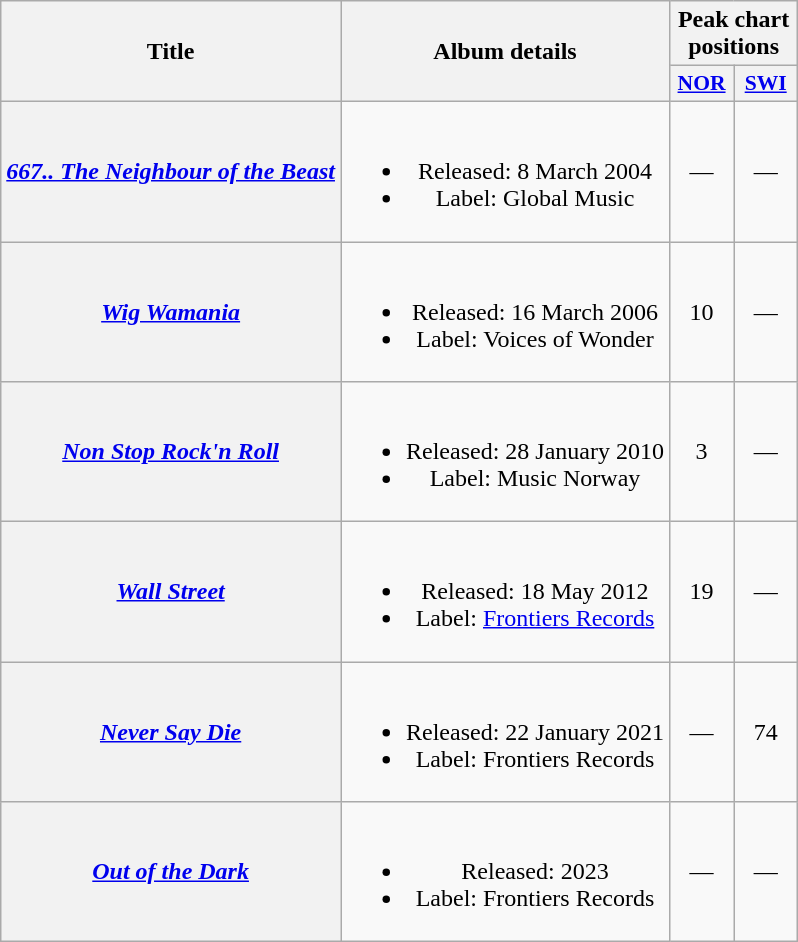<table class="wikitable plainrowheaders" style="text-align:center;">
<tr>
<th rowspan="2">Title</th>
<th rowspan="2">Album details</th>
<th colspan="2">Peak chart positions</th>
</tr>
<tr>
<th scope="col" style="width:2.5em;font-size:90%;"><a href='#'>NOR</a><br></th>
<th scope="col" style="width:2.5em;font-size:90%;"><a href='#'>SWI</a><br></th>
</tr>
<tr>
<th scope="row"><em><a href='#'>667.. The Neighbour of the Beast</a></em></th>
<td><br><ul><li>Released: 8 March 2004</li><li>Label: Global Music</li></ul></td>
<td>—</td>
<td>—</td>
</tr>
<tr>
<th scope="row"><em><a href='#'>Wig Wamania</a></em></th>
<td><br><ul><li>Released: 16 March 2006</li><li>Label: Voices of Wonder</li></ul></td>
<td>10</td>
<td>—</td>
</tr>
<tr>
<th scope="row"><em><a href='#'>Non Stop Rock'n Roll</a></em></th>
<td><br><ul><li>Released: 28 January 2010</li><li>Label: Music Norway</li></ul></td>
<td>3</td>
<td>—</td>
</tr>
<tr>
<th scope="row"><em><a href='#'>Wall Street</a></em></th>
<td><br><ul><li>Released: 18 May 2012</li><li>Label: <a href='#'>Frontiers Records</a></li></ul></td>
<td>19</td>
<td>—</td>
</tr>
<tr>
<th scope="row"><em><a href='#'>Never Say Die</a></em></th>
<td><br><ul><li>Released: 22 January 2021</li><li>Label: Frontiers Records</li></ul></td>
<td>—</td>
<td>74</td>
</tr>
<tr>
<th scope="row"><em><a href='#'>Out of the Dark</a></em></th>
<td><br><ul><li>Released: 2023</li><li>Label: Frontiers Records</li></ul></td>
<td>—</td>
<td>—</td>
</tr>
</table>
